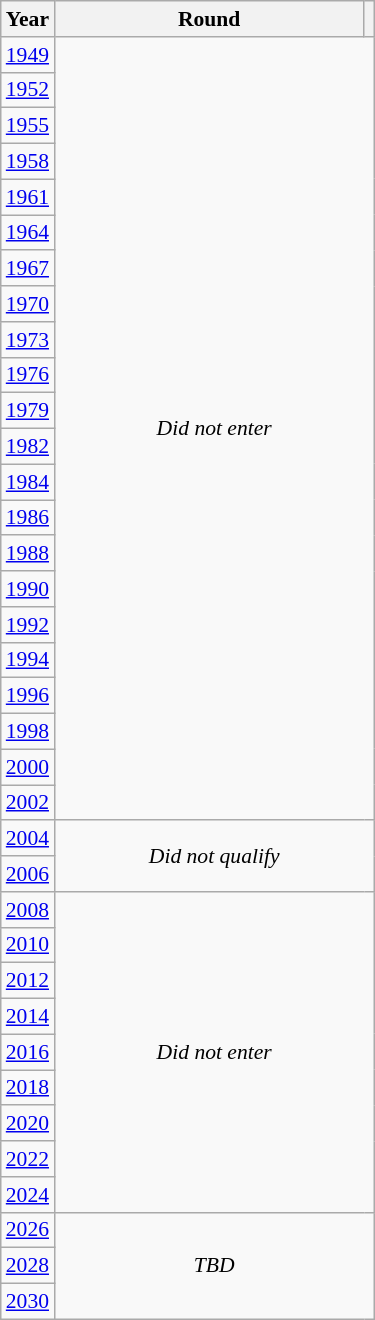<table class="wikitable" style="text-align: center; font-size:90%">
<tr>
<th>Year</th>
<th style="width:200px">Round</th>
<th></th>
</tr>
<tr>
<td><a href='#'>1949</a></td>
<td colspan="2" rowspan="22"><em>Did not enter</em></td>
</tr>
<tr>
<td><a href='#'>1952</a></td>
</tr>
<tr>
<td><a href='#'>1955</a></td>
</tr>
<tr>
<td><a href='#'>1958</a></td>
</tr>
<tr>
<td><a href='#'>1961</a></td>
</tr>
<tr>
<td><a href='#'>1964</a></td>
</tr>
<tr>
<td><a href='#'>1967</a></td>
</tr>
<tr>
<td><a href='#'>1970</a></td>
</tr>
<tr>
<td><a href='#'>1973</a></td>
</tr>
<tr>
<td><a href='#'>1976</a></td>
</tr>
<tr>
<td><a href='#'>1979</a></td>
</tr>
<tr>
<td><a href='#'>1982</a></td>
</tr>
<tr>
<td><a href='#'>1984</a></td>
</tr>
<tr>
<td><a href='#'>1986</a></td>
</tr>
<tr>
<td><a href='#'>1988</a></td>
</tr>
<tr>
<td><a href='#'>1990</a></td>
</tr>
<tr>
<td><a href='#'>1992</a></td>
</tr>
<tr>
<td><a href='#'>1994</a></td>
</tr>
<tr>
<td><a href='#'>1996</a></td>
</tr>
<tr>
<td><a href='#'>1998</a></td>
</tr>
<tr>
<td><a href='#'>2000</a></td>
</tr>
<tr>
<td><a href='#'>2002</a></td>
</tr>
<tr>
<td><a href='#'>2004</a></td>
<td colspan="2" rowspan="2"><em>Did not qualify</em></td>
</tr>
<tr>
<td><a href='#'>2006</a></td>
</tr>
<tr>
<td><a href='#'>2008</a></td>
<td colspan="2" rowspan="9"><em>Did not enter</em></td>
</tr>
<tr>
<td><a href='#'>2010</a></td>
</tr>
<tr>
<td><a href='#'>2012</a></td>
</tr>
<tr>
<td><a href='#'>2014</a></td>
</tr>
<tr>
<td><a href='#'>2016</a></td>
</tr>
<tr>
<td><a href='#'>2018</a></td>
</tr>
<tr>
<td><a href='#'>2020</a></td>
</tr>
<tr>
<td><a href='#'>2022</a></td>
</tr>
<tr>
<td><a href='#'>2024</a></td>
</tr>
<tr>
<td><a href='#'>2026</a></td>
<td colspan="2" rowspan="3"><em>TBD</em></td>
</tr>
<tr>
<td><a href='#'>2028</a></td>
</tr>
<tr>
<td><a href='#'>2030</a></td>
</tr>
</table>
